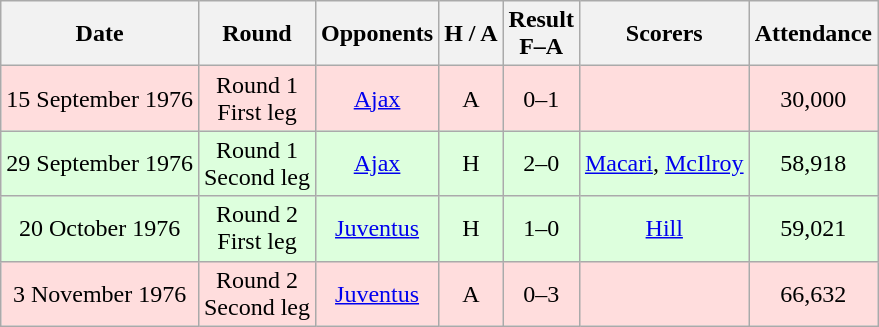<table class="wikitable" style="text-align:center">
<tr>
<th>Date</th>
<th>Round</th>
<th>Opponents</th>
<th>H / A</th>
<th>Result<br>F–A</th>
<th>Scorers</th>
<th>Attendance</th>
</tr>
<tr bgcolor="#ffdddd">
<td>15 September 1976</td>
<td>Round 1<br>First leg</td>
<td><a href='#'>Ajax</a></td>
<td>A</td>
<td>0–1</td>
<td></td>
<td>30,000</td>
</tr>
<tr bgcolor="#ddffdd">
<td>29 September 1976</td>
<td>Round 1<br>Second leg</td>
<td><a href='#'>Ajax</a></td>
<td>H</td>
<td>2–0</td>
<td><a href='#'>Macari</a>, <a href='#'>McIlroy</a></td>
<td>58,918</td>
</tr>
<tr bgcolor="#ddffdd">
<td>20 October 1976</td>
<td>Round 2<br>First leg</td>
<td><a href='#'>Juventus</a></td>
<td>H</td>
<td>1–0</td>
<td><a href='#'>Hill</a></td>
<td>59,021</td>
</tr>
<tr bgcolor="#ffdddd">
<td>3 November 1976</td>
<td>Round 2<br>Second leg</td>
<td><a href='#'>Juventus</a></td>
<td>A</td>
<td>0–3</td>
<td></td>
<td>66,632</td>
</tr>
</table>
